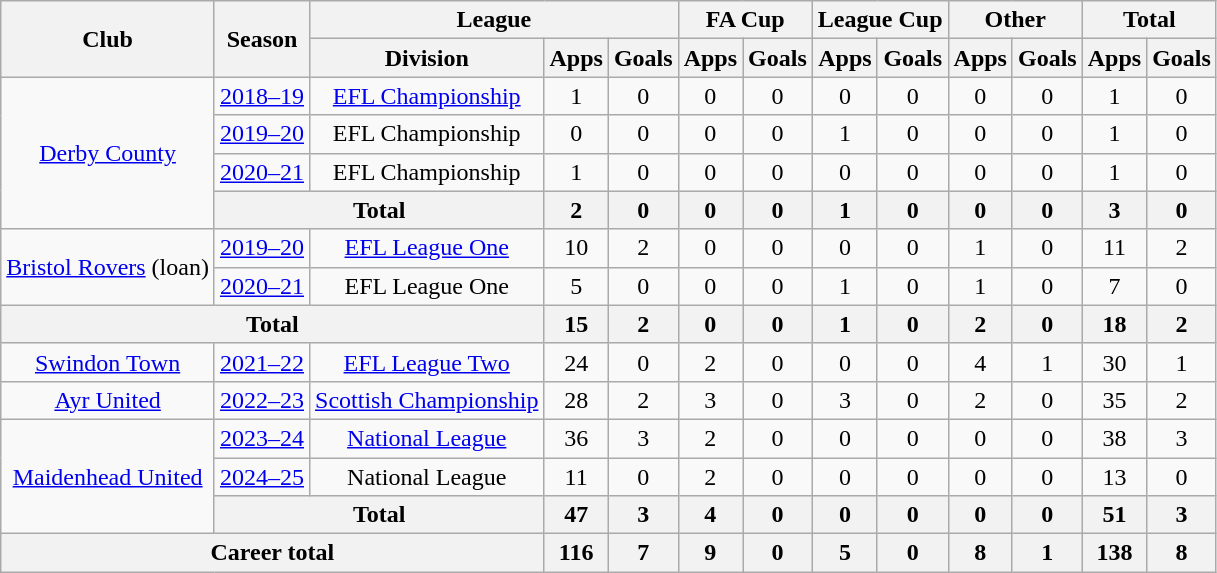<table class="wikitable" style="text-align: center;">
<tr>
<th rowspan="2">Club</th>
<th rowspan="2">Season</th>
<th colspan="3">League</th>
<th colspan="2">FA Cup</th>
<th colspan="2">League Cup</th>
<th colspan="2">Other</th>
<th colspan="2">Total</th>
</tr>
<tr>
<th>Division</th>
<th>Apps</th>
<th>Goals</th>
<th>Apps</th>
<th>Goals</th>
<th>Apps</th>
<th>Goals</th>
<th>Apps</th>
<th>Goals</th>
<th>Apps</th>
<th>Goals</th>
</tr>
<tr>
<td rowspan="4"><a href='#'>Derby County</a></td>
<td><a href='#'>2018–19</a></td>
<td><a href='#'>EFL Championship</a></td>
<td>1</td>
<td>0</td>
<td>0</td>
<td>0</td>
<td>0</td>
<td>0</td>
<td>0</td>
<td>0</td>
<td>1</td>
<td>0</td>
</tr>
<tr>
<td><a href='#'>2019–20</a></td>
<td>EFL Championship</td>
<td>0</td>
<td>0</td>
<td>0</td>
<td>0</td>
<td>1</td>
<td>0</td>
<td>0</td>
<td>0</td>
<td>1</td>
<td>0</td>
</tr>
<tr>
<td><a href='#'>2020–21</a></td>
<td>EFL Championship</td>
<td>1</td>
<td>0</td>
<td>0</td>
<td>0</td>
<td>0</td>
<td>0</td>
<td>0</td>
<td>0</td>
<td>1</td>
<td>0</td>
</tr>
<tr>
<th colspan="2">Total</th>
<th>2</th>
<th>0</th>
<th>0</th>
<th>0</th>
<th>1</th>
<th>0</th>
<th>0</th>
<th>0</th>
<th>3</th>
<th>0</th>
</tr>
<tr>
<td rowspan="2"><a href='#'>Bristol Rovers</a> (loan)</td>
<td><a href='#'>2019–20</a></td>
<td><a href='#'>EFL League One</a></td>
<td>10</td>
<td>2</td>
<td>0</td>
<td>0</td>
<td>0</td>
<td>0</td>
<td>1</td>
<td>0</td>
<td>11</td>
<td>2</td>
</tr>
<tr>
<td><a href='#'>2020–21</a></td>
<td>EFL League One</td>
<td>5</td>
<td>0</td>
<td>0</td>
<td>0</td>
<td>1</td>
<td>0</td>
<td>1</td>
<td>0</td>
<td>7</td>
<td>0</td>
</tr>
<tr>
<th colspan="3">Total</th>
<th>15</th>
<th>2</th>
<th>0</th>
<th>0</th>
<th>1</th>
<th>0</th>
<th>2</th>
<th>0</th>
<th>18</th>
<th>2</th>
</tr>
<tr>
<td><a href='#'>Swindon Town</a></td>
<td><a href='#'>2021–22</a></td>
<td><a href='#'>EFL League Two</a></td>
<td>24</td>
<td>0</td>
<td>2</td>
<td>0</td>
<td>0</td>
<td>0</td>
<td>4</td>
<td>1</td>
<td>30</td>
<td>1</td>
</tr>
<tr>
<td><a href='#'>Ayr United</a></td>
<td><a href='#'>2022–23</a></td>
<td><a href='#'>Scottish Championship</a></td>
<td>28</td>
<td>2</td>
<td>3</td>
<td>0</td>
<td>3</td>
<td>0</td>
<td>2</td>
<td>0</td>
<td>35</td>
<td>2</td>
</tr>
<tr>
<td rowspan="3"><a href='#'>Maidenhead United</a></td>
<td><a href='#'>2023–24</a></td>
<td><a href='#'>National League</a></td>
<td>36</td>
<td>3</td>
<td>2</td>
<td>0</td>
<td>0</td>
<td>0</td>
<td>0</td>
<td>0</td>
<td>38</td>
<td>3</td>
</tr>
<tr>
<td><a href='#'>2024–25</a></td>
<td>National League</td>
<td>11</td>
<td>0</td>
<td>2</td>
<td>0</td>
<td>0</td>
<td>0</td>
<td>0</td>
<td>0</td>
<td>13</td>
<td>0</td>
</tr>
<tr>
<th colspan="2">Total</th>
<th>47</th>
<th>3</th>
<th>4</th>
<th>0</th>
<th>0</th>
<th>0</th>
<th>0</th>
<th>0</th>
<th>51</th>
<th>3</th>
</tr>
<tr>
<th colspan="3">Career total</th>
<th>116</th>
<th>7</th>
<th>9</th>
<th>0</th>
<th>5</th>
<th>0</th>
<th>8</th>
<th>1</th>
<th>138</th>
<th>8</th>
</tr>
</table>
